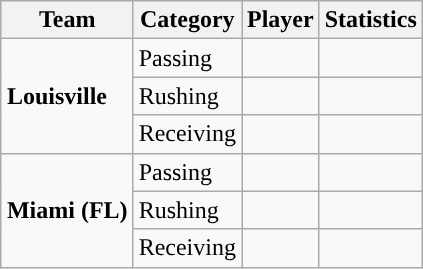<table class="wikitable" style="float: right;">
<tr>
<th>Team</th>
<th>Category</th>
<th>Player</th>
<th>Statistics</th>
</tr>
<tr>
<td rowspan=3><strong>Louisville</strong></td>
<td>Passing</td>
<td></td>
<td></td>
</tr>
<tr>
<td>Rushing</td>
<td></td>
<td></td>
</tr>
<tr>
<td>Receiving</td>
<td></td>
<td></td>
</tr>
<tr>
<td rowspan=3><strong>Miami (FL)</strong></td>
<td>Passing</td>
<td></td>
<td></td>
</tr>
<tr>
<td>Rushing</td>
<td></td>
<td></td>
</tr>
<tr>
<td>Receiving</td>
<td></td>
<td></td>
</tr>
</table>
